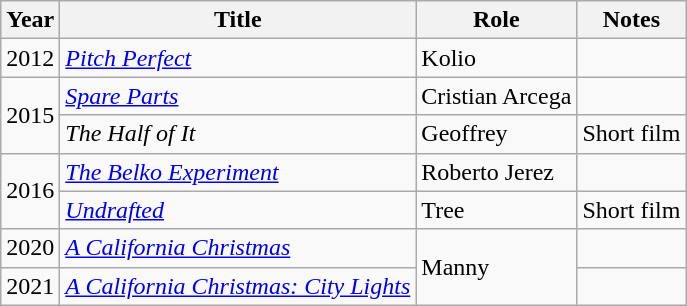<table class="wikitable sortable">
<tr>
<th>Year</th>
<th>Title</th>
<th>Role</th>
<th class="unsortable">Notes</th>
</tr>
<tr>
<td>2012</td>
<td><em><a href='#'>Pitch Perfect</a></em></td>
<td>Kolio</td>
<td></td>
</tr>
<tr>
<td rowspan=2>2015</td>
<td><em><a href='#'>Spare Parts</a></em></td>
<td>Cristian Arcega</td>
<td></td>
</tr>
<tr>
<td><em>The Half of It</em></td>
<td>Geoffrey</td>
<td>Short film</td>
</tr>
<tr>
<td rowspan=2>2016</td>
<td><em><a href='#'>The Belko Experiment</a></em></td>
<td>Roberto Jerez</td>
<td></td>
</tr>
<tr>
<td><em><a href='#'>Undrafted</a></em></td>
<td>Tree</td>
<td>Short film</td>
</tr>
<tr>
<td>2020</td>
<td><em><a href='#'>A California Christmas</a></em></td>
<td rowspan=2>Manny</td>
<td></td>
</tr>
<tr>
<td>2021</td>
<td><em><a href='#'>A California Christmas: City Lights</a></em></td>
<td></td>
</tr>
</table>
